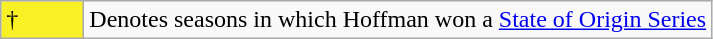<table class="wikitable">
<tr>
<td style="background:#f9f025; width:3em;">†</td>
<td>Denotes seasons in which Hoffman won a <a href='#'>State of Origin Series</a></td>
</tr>
</table>
